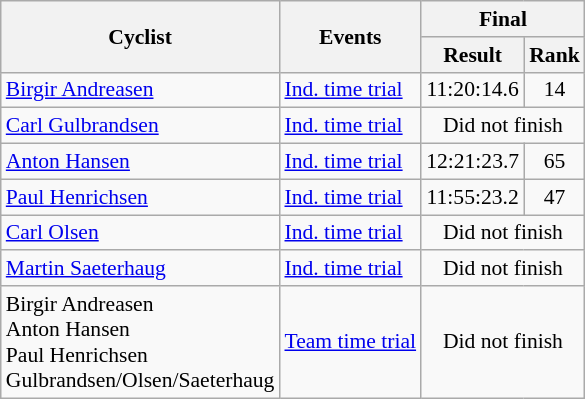<table class=wikitable style="font-size:90%">
<tr>
<th rowspan="2">Cyclist</th>
<th rowspan="2">Events</th>
<th colspan="2">Final</th>
</tr>
<tr>
<th>Result</th>
<th>Rank</th>
</tr>
<tr>
<td><a href='#'>Birgir Andreasen</a></td>
<td><a href='#'>Ind. time trial</a></td>
<td align=center>11:20:14.6</td>
<td align=center>14</td>
</tr>
<tr>
<td><a href='#'>Carl Gulbrandsen</a></td>
<td><a href='#'>Ind. time trial</a></td>
<td align=center colspan=2>Did not finish</td>
</tr>
<tr>
<td><a href='#'>Anton Hansen</a></td>
<td><a href='#'>Ind. time trial</a></td>
<td align=center>12:21:23.7</td>
<td align=center>65</td>
</tr>
<tr>
<td><a href='#'>Paul Henrichsen</a></td>
<td><a href='#'>Ind. time trial</a></td>
<td align=center>11:55:23.2</td>
<td align=center>47</td>
</tr>
<tr>
<td><a href='#'>Carl Olsen</a></td>
<td><a href='#'>Ind. time trial</a></td>
<td align=center colspan=2>Did not finish</td>
</tr>
<tr>
<td><a href='#'>Martin Saeterhaug</a></td>
<td><a href='#'>Ind. time trial</a></td>
<td align=center colspan=2>Did not finish</td>
</tr>
<tr>
<td>Birgir Andreasen <br> Anton Hansen <br> Paul Henrichsen <br> Gulbrandsen/Olsen/Saeterhaug</td>
<td><a href='#'>Team time trial</a></td>
<td align=center colspan=2>Did not finish</td>
</tr>
</table>
